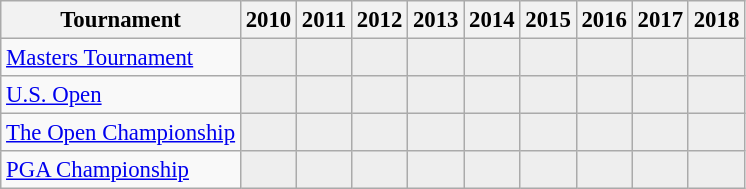<table class="wikitable" style="font-size:95%;text-align:center;">
<tr>
<th>Tournament</th>
<th>2010</th>
<th>2011</th>
<th>2012</th>
<th>2013</th>
<th>2014</th>
<th>2015</th>
<th>2016</th>
<th>2017</th>
<th>2018</th>
</tr>
<tr>
<td align=left><a href='#'>Masters Tournament</a></td>
<td style="background:#eeeeee;"></td>
<td style="background:#eeeeee;"></td>
<td style="background:#eeeeee;"></td>
<td style="background:#eeeeee;"></td>
<td style="background:#eeeeee;"></td>
<td style="background:#eeeeee;"></td>
<td style="background:#eeeeee;"></td>
<td style="background:#eeeeee;"></td>
<td style="background:#eeeeee;"></td>
</tr>
<tr>
<td align=left><a href='#'>U.S. Open</a></td>
<td style="background:#eeeeee;"></td>
<td style="background:#eeeeee;"></td>
<td style="background:#eeeeee;"></td>
<td style="background:#eeeeee;"></td>
<td style="background:#eeeeee;"></td>
<td style="background:#eeeeee;"></td>
<td style="background:#eeeeee;"></td>
<td style="background:#eeeeee;"></td>
<td style="background:#eeeeee;"></td>
</tr>
<tr>
<td align=left><a href='#'>The Open Championship</a></td>
<td style="background:#eeeeee;"></td>
<td style="background:#eeeeee;"></td>
<td style="background:#eeeeee;"></td>
<td style="background:#eeeeee;"></td>
<td style="background:#eeeeee;"></td>
<td style="background:#eeeeee;"></td>
<td style="background:#eeeeee;"></td>
<td style="background:#eeeeee;"></td>
<td style="background:#eeeeee;"></td>
</tr>
<tr>
<td align=left><a href='#'>PGA Championship</a></td>
<td style="background:#eeeeee;"></td>
<td style="background:#eeeeee;"></td>
<td style="background:#eeeeee;"></td>
<td style="background:#eeeeee;"></td>
<td style="background:#eeeeee;"></td>
<td style="background:#eeeeee;"></td>
<td style="background:#eeeeee;"></td>
<td style="background:#eeeeee;"></td>
<td style="background:#eeeeee;"></td>
</tr>
</table>
